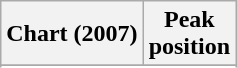<table class="wikitable sortable plainrowheaders">
<tr>
<th scope="col">Chart (2007)</th>
<th scope="col">Peak<br>position</th>
</tr>
<tr>
</tr>
<tr>
</tr>
</table>
